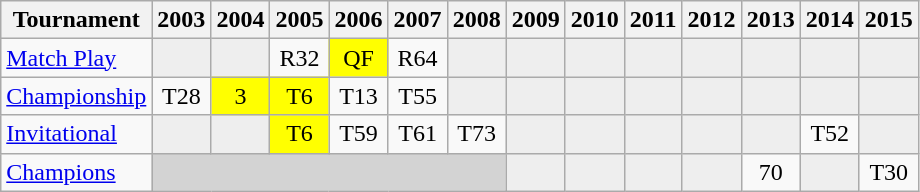<table class="wikitable" style="text-align:center;">
<tr>
<th>Tournament</th>
<th>2003</th>
<th>2004</th>
<th>2005</th>
<th>2006</th>
<th>2007</th>
<th>2008</th>
<th>2009</th>
<th>2010</th>
<th>2011</th>
<th>2012</th>
<th>2013</th>
<th>2014</th>
<th>2015</th>
</tr>
<tr>
<td align="left"><a href='#'>Match Play</a></td>
<td style="background:#eeeeee;"></td>
<td style="background:#eeeeee;"></td>
<td>R32</td>
<td style="background:yellow;">QF</td>
<td>R64</td>
<td style="background:#eeeeee;"></td>
<td style="background:#eeeeee;"></td>
<td style="background:#eeeeee;"></td>
<td style="background:#eeeeee;"></td>
<td style="background:#eeeeee;"></td>
<td style="background:#eeeeee;"></td>
<td style="background:#eeeeee;"></td>
<td style="background:#eeeeee;"></td>
</tr>
<tr>
<td align="left"><a href='#'>Championship</a></td>
<td>T28</td>
<td style="background:yellow;">3</td>
<td style="background:yellow;">T6</td>
<td>T13</td>
<td>T55</td>
<td style="background:#eeeeee;"></td>
<td style="background:#eeeeee;"></td>
<td style="background:#eeeeee;"></td>
<td style="background:#eeeeee;"></td>
<td style="background:#eeeeee;"></td>
<td style="background:#eeeeee;"></td>
<td style="background:#eeeeee;"></td>
<td style="background:#eeeeee;"></td>
</tr>
<tr>
<td align="left"><a href='#'>Invitational</a></td>
<td style="background:#eeeeee;"></td>
<td style="background:#eeeeee;"></td>
<td style="background:yellow;">T6</td>
<td>T59</td>
<td>T61</td>
<td>T73</td>
<td style="background:#eeeeee;"></td>
<td style="background:#eeeeee;"></td>
<td style="background:#eeeeee;"></td>
<td style="background:#eeeeee;"></td>
<td style="background:#eeeeee;"></td>
<td>T52</td>
<td style="background:#eeeeee;"></td>
</tr>
<tr>
<td align="left"><a href='#'>Champions</a></td>
<td colspan=6 style="background:#D3D3D3;"></td>
<td style="background:#eeeeee;"></td>
<td style="background:#eeeeee;"></td>
<td style="background:#eeeeee;"></td>
<td style="background:#eeeeee;"></td>
<td>70</td>
<td style="background:#eeeeee;"></td>
<td>T30</td>
</tr>
</table>
